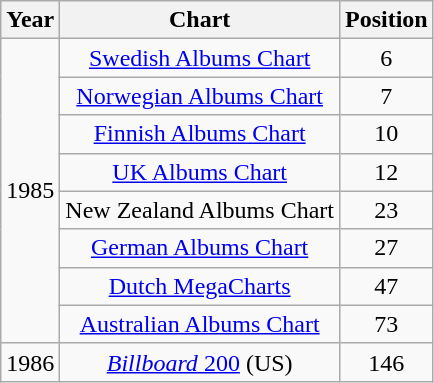<table class="wikitable">
<tr>
<th align="center">Year</th>
<th align="center">Chart</th>
<th align="center">Position</th>
</tr>
<tr>
<td align="center" rowspan="8">1985</td>
<td align="center"><a href='#'>Swedish Albums Chart</a></td>
<td align="center">6</td>
</tr>
<tr>
<td align="center"><a href='#'>Norwegian Albums Chart</a></td>
<td align="center">7</td>
</tr>
<tr>
<td align="center"><a href='#'>Finnish Albums Chart</a></td>
<td align="center">10</td>
</tr>
<tr>
<td align="center"><a href='#'>UK Albums Chart</a></td>
<td align="center">12</td>
</tr>
<tr>
<td align="center">New Zealand Albums Chart</td>
<td align="center">23</td>
</tr>
<tr>
<td align="center"><a href='#'>German Albums Chart</a></td>
<td align="center">27</td>
</tr>
<tr>
<td align="center"><a href='#'>Dutch MegaCharts</a></td>
<td align="center">47</td>
</tr>
<tr>
<td align="center"><a href='#'>Australian Albums Chart</a></td>
<td align="center">73</td>
</tr>
<tr>
<td align="center">1986</td>
<td align="center"><a href='#'><em>Billboard</em> 200</a> (US)</td>
<td align="center">146</td>
</tr>
</table>
